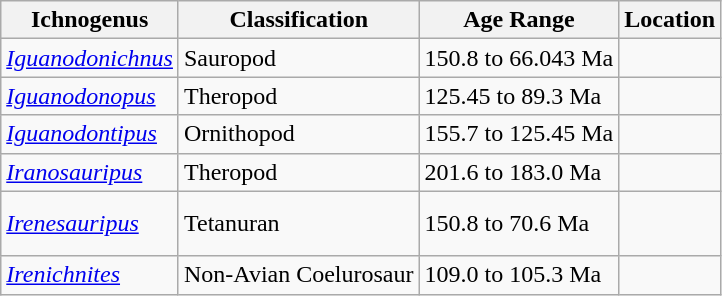<table class="wikitable">
<tr>
<th>Ichnogenus</th>
<th>Classification</th>
<th>Age Range</th>
<th>Location</th>
</tr>
<tr>
<td><em><a href='#'>Iguanodonichnus</a></em></td>
<td>Sauropod</td>
<td>150.8 to 66.043 Ma</td>
<td><br></td>
</tr>
<tr>
<td><em><a href='#'>Iguanodonopus</a></em></td>
<td>Theropod</td>
<td>125.45 to 89.3 Ma</td>
<td></td>
</tr>
<tr>
<td><em><a href='#'>Iguanodontipus</a></em></td>
<td>Ornithopod</td>
<td>155.7 to 125.45 Ma</td>
<td><br></td>
</tr>
<tr>
<td><em><a href='#'>Iranosauripus</a></em></td>
<td>Theropod</td>
<td>201.6 to 183.0 Ma</td>
<td></td>
</tr>
<tr>
<td><em><a href='#'>Irenesauripus</a></em></td>
<td>Tetanuran</td>
<td>150.8 to 70.6 Ma</td>
<td><br><br></td>
</tr>
<tr>
<td><em><a href='#'>Irenichnites</a></em></td>
<td>Non-Avian Coelurosaur</td>
<td>109.0 to 105.3 Ma</td>
<td><br></td>
</tr>
</table>
